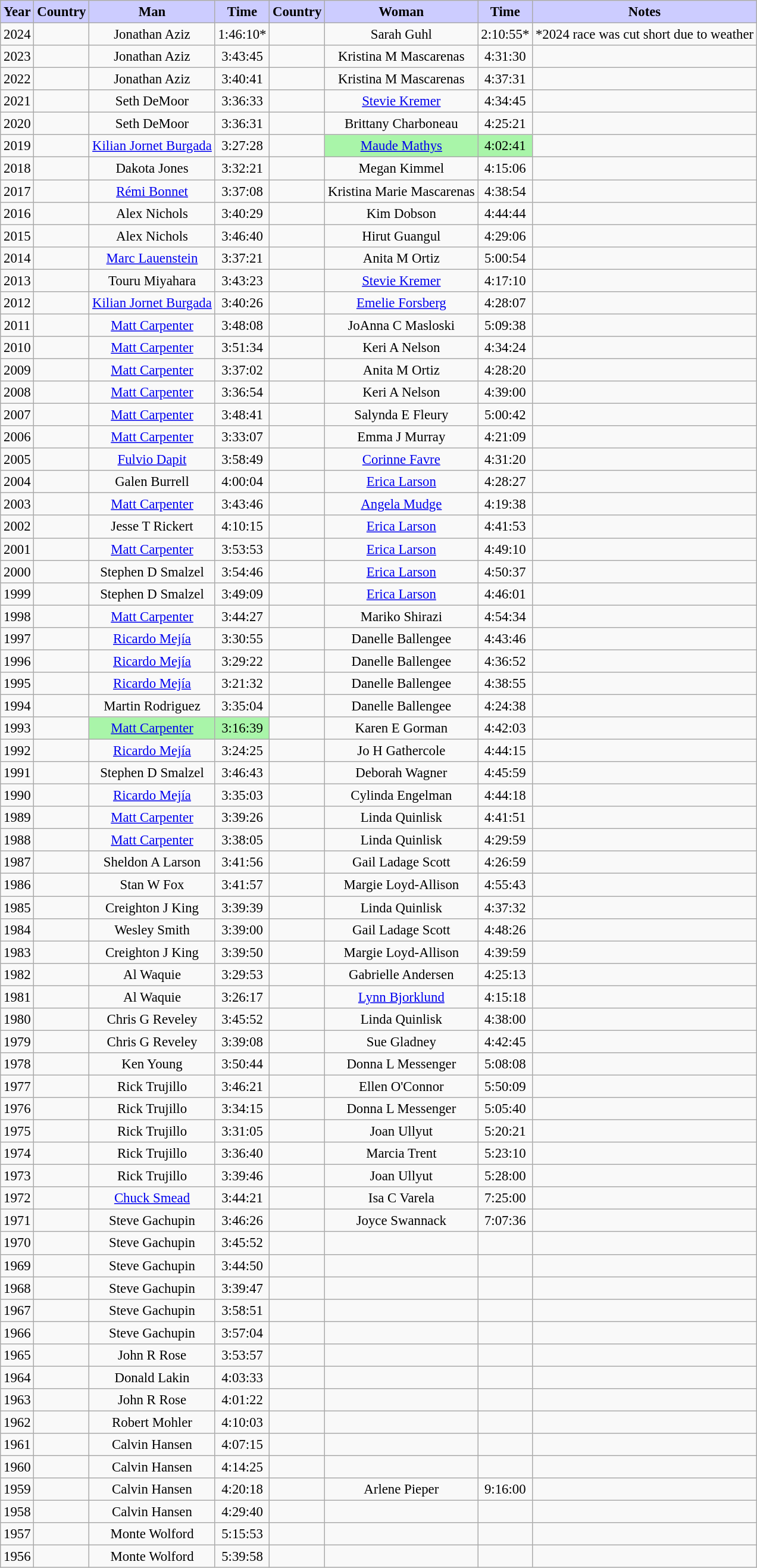<table class="wikitable sortable" style="font-size:95%; text-align:center;">
<tr>
<th style="background:#ccccff">Year</th>
<th style="background:#ccccff">Country</th>
<th style="background:#ccccff">Man</th>
<th style="background:#ccccff">Time</th>
<th style="background:#ccccff">Country</th>
<th style="background:#ccccff">Woman</th>
<th style="background:#ccccff">Time</th>
<th style="background:#ccccff">Notes</th>
</tr>
<tr>
<td>2024</td>
<td></td>
<td>Jonathan Aziz</td>
<td>1:46:10*</td>
<td></td>
<td>Sarah Guhl</td>
<td>2:10:55*</td>
<td>*2024 race was cut short due to weather</td>
</tr>
<tr>
<td>2023</td>
<td></td>
<td>Jonathan Aziz</td>
<td>3:43:45</td>
<td></td>
<td>Kristina M Mascarenas</td>
<td>4:31:30</td>
<td></td>
</tr>
<tr>
<td>2022</td>
<td></td>
<td>Jonathan Aziz</td>
<td>3:40:41</td>
<td></td>
<td>Kristina M Mascarenas</td>
<td>4:37:31</td>
<td></td>
</tr>
<tr>
<td>2021</td>
<td align="left"></td>
<td>Seth DeMoor</td>
<td>3:36:33</td>
<td align="left"></td>
<td><a href='#'>Stevie Kremer</a></td>
<td>4:34:45</td>
<td></td>
</tr>
<tr>
<td>2020</td>
<td align="left"></td>
<td>Seth DeMoor</td>
<td>3:36:31</td>
<td align="left"></td>
<td>Brittany Charboneau</td>
<td>4:25:21</td>
<td></td>
</tr>
<tr>
<td>2019</td>
<td align="left"></td>
<td><a href='#'>Kilian Jornet Burgada</a></td>
<td>3:27:28</td>
<td align="left"></td>
<td bgcolor="#A9F5A9"><a href='#'>Maude Mathys</a></td>
<td bgcolor="#A9F5A9">4:02:41</td>
<td></td>
</tr>
<tr>
<td>2018</td>
<td align="left"></td>
<td>Dakota Jones</td>
<td>3:32:21</td>
<td align="left"></td>
<td>Megan Kimmel</td>
<td>4:15:06</td>
<td></td>
</tr>
<tr>
<td>2017</td>
<td align="left"></td>
<td><a href='#'>Rémi Bonnet</a></td>
<td>3:37:08</td>
<td align="left"></td>
<td>Kristina Marie Mascarenas</td>
<td>4:38:54</td>
<td></td>
</tr>
<tr>
<td>2016</td>
<td align="left"></td>
<td>Alex Nichols</td>
<td>3:40:29</td>
<td align="left"></td>
<td>Kim Dobson</td>
<td>4:44:44</td>
<td></td>
</tr>
<tr>
<td>2015</td>
<td align="left"></td>
<td>Alex Nichols</td>
<td>3:46:40</td>
<td align="left"></td>
<td>Hirut Guangul</td>
<td>4:29:06</td>
<td></td>
</tr>
<tr>
<td>2014</td>
<td align="left"></td>
<td><a href='#'>Marc Lauenstein</a></td>
<td>3:37:21</td>
<td align="left"></td>
<td>Anita M Ortiz</td>
<td>5:00:54</td>
<td></td>
</tr>
<tr>
<td>2013</td>
<td align="left"></td>
<td>Touru Miyahara</td>
<td>3:43:23</td>
<td align="left"></td>
<td><a href='#'>Stevie Kremer</a></td>
<td>4:17:10</td>
<td></td>
</tr>
<tr>
<td>2012</td>
<td align="left"></td>
<td><a href='#'>Kilian Jornet Burgada</a></td>
<td>3:40:26</td>
<td align="left"></td>
<td><a href='#'>Emelie Forsberg</a></td>
<td>4:28:07</td>
<td></td>
</tr>
<tr>
<td>2011</td>
<td align="left"></td>
<td><a href='#'>Matt Carpenter</a></td>
<td>3:48:08</td>
<td align="left"></td>
<td>JoAnna C Masloski</td>
<td>5:09:38</td>
<td></td>
</tr>
<tr>
<td>2010</td>
<td align="left"></td>
<td><a href='#'>Matt Carpenter</a></td>
<td>3:51:34</td>
<td align="left"></td>
<td>Keri A Nelson</td>
<td>4:34:24</td>
<td></td>
</tr>
<tr>
<td>2009</td>
<td align="left"></td>
<td><a href='#'>Matt Carpenter</a></td>
<td>3:37:02</td>
<td align="left"></td>
<td>Anita M Ortiz</td>
<td>4:28:20</td>
<td></td>
</tr>
<tr>
<td>2008</td>
<td align="left"></td>
<td><a href='#'>Matt Carpenter</a></td>
<td>3:36:54</td>
<td align="left"></td>
<td>Keri A Nelson</td>
<td>4:39:00</td>
<td></td>
</tr>
<tr>
<td>2007</td>
<td align="left"></td>
<td><a href='#'>Matt Carpenter</a></td>
<td>3:48:41</td>
<td align="left"></td>
<td>Salynda E Fleury</td>
<td>5:00:42</td>
<td></td>
</tr>
<tr>
<td>2006</td>
<td align="left"></td>
<td><a href='#'>Matt Carpenter</a></td>
<td>3:33:07</td>
<td align="left"></td>
<td>Emma J Murray</td>
<td>4:21:09</td>
<td></td>
</tr>
<tr>
<td>2005</td>
<td align="left"></td>
<td><a href='#'>Fulvio Dapit</a></td>
<td>3:58:49</td>
<td align="left"></td>
<td><a href='#'>Corinne Favre</a></td>
<td>4:31:20</td>
<td></td>
</tr>
<tr>
<td>2004</td>
<td align="left"></td>
<td>Galen Burrell</td>
<td>4:00:04</td>
<td align="left"></td>
<td><a href='#'>Erica Larson</a></td>
<td>4:28:27</td>
<td></td>
</tr>
<tr>
<td>2003</td>
<td align="left"></td>
<td><a href='#'>Matt Carpenter</a></td>
<td>3:43:46</td>
<td align="left"></td>
<td><a href='#'>Angela Mudge</a></td>
<td>4:19:38</td>
<td></td>
</tr>
<tr>
<td>2002</td>
<td align="left"></td>
<td>Jesse T Rickert</td>
<td>4:10:15</td>
<td align="left"></td>
<td><a href='#'>Erica Larson</a></td>
<td>4:41:53</td>
<td></td>
</tr>
<tr>
<td>2001</td>
<td align="left"></td>
<td><a href='#'>Matt Carpenter</a></td>
<td>3:53:53</td>
<td align="left"></td>
<td><a href='#'>Erica Larson</a></td>
<td>4:49:10</td>
<td></td>
</tr>
<tr>
<td>2000</td>
<td align="left"></td>
<td>Stephen D Smalzel</td>
<td>3:54:46</td>
<td align="left"></td>
<td><a href='#'>Erica Larson</a></td>
<td>4:50:37</td>
<td></td>
</tr>
<tr>
<td>1999</td>
<td align="left"></td>
<td>Stephen D Smalzel</td>
<td>3:49:09</td>
<td align="left"></td>
<td><a href='#'>Erica Larson</a></td>
<td>4:46:01</td>
<td></td>
</tr>
<tr>
<td>1998</td>
<td align="left"></td>
<td><a href='#'>Matt Carpenter</a></td>
<td>3:44:27</td>
<td align="left"></td>
<td>Mariko Shirazi</td>
<td>4:54:34</td>
<td></td>
</tr>
<tr>
<td>1997</td>
<td align="left"></td>
<td><a href='#'>Ricardo Mejía</a></td>
<td>3:30:55</td>
<td align="left"></td>
<td>Danelle Ballengee</td>
<td>4:43:46</td>
<td></td>
</tr>
<tr>
<td>1996</td>
<td align="left"></td>
<td><a href='#'>Ricardo Mejía</a></td>
<td>3:29:22</td>
<td align="left"></td>
<td>Danelle Ballengee</td>
<td>4:36:52</td>
<td></td>
</tr>
<tr>
<td>1995</td>
<td align="left"></td>
<td><a href='#'>Ricardo Mejía</a></td>
<td>3:21:32</td>
<td align="left"></td>
<td>Danelle Ballengee</td>
<td>4:38:55</td>
<td></td>
</tr>
<tr>
<td>1994</td>
<td align="left"></td>
<td>Martin Rodriguez</td>
<td>3:35:04</td>
<td align="left"></td>
<td>Danelle Ballengee</td>
<td>4:24:38</td>
<td></td>
</tr>
<tr>
<td>1993</td>
<td align="left"></td>
<td bgcolor="#A9F5A9"><a href='#'>Matt Carpenter</a></td>
<td bgcolor="#A9F5A9">3:16:39</td>
<td align="left"></td>
<td>Karen E Gorman</td>
<td>4:42:03</td>
<td></td>
</tr>
<tr>
<td>1992</td>
<td align="left"></td>
<td><a href='#'>Ricardo Mejía</a></td>
<td>3:24:25</td>
<td align="left"></td>
<td>Jo H Gathercole</td>
<td>4:44:15</td>
<td></td>
</tr>
<tr>
<td>1991</td>
<td align="left"></td>
<td>Stephen D Smalzel</td>
<td>3:46:43</td>
<td align="left"></td>
<td>Deborah Wagner</td>
<td>4:45:59</td>
<td></td>
</tr>
<tr>
<td>1990</td>
<td align="left"></td>
<td><a href='#'>Ricardo Mejía</a></td>
<td>3:35:03</td>
<td align="left"></td>
<td>Cylinda Engelman</td>
<td>4:44:18</td>
<td></td>
</tr>
<tr>
<td>1989</td>
<td align="left"></td>
<td><a href='#'>Matt Carpenter</a></td>
<td>3:39:26</td>
<td align="left"></td>
<td>Linda Quinlisk</td>
<td>4:41:51</td>
<td></td>
</tr>
<tr>
<td>1988</td>
<td align="left"></td>
<td><a href='#'>Matt Carpenter</a></td>
<td>3:38:05</td>
<td align="left"></td>
<td>Linda Quinlisk</td>
<td>4:29:59</td>
<td></td>
</tr>
<tr>
<td>1987</td>
<td align="left"></td>
<td>Sheldon A Larson</td>
<td>3:41:56</td>
<td align="left"></td>
<td>Gail Ladage Scott</td>
<td>4:26:59</td>
<td></td>
</tr>
<tr>
<td>1986</td>
<td align="left"></td>
<td>Stan W Fox</td>
<td>3:41:57</td>
<td align="left"></td>
<td>Margie Loyd-Allison</td>
<td>4:55:43</td>
<td></td>
</tr>
<tr>
<td>1985</td>
<td align="left"></td>
<td>Creighton J King</td>
<td>3:39:39</td>
<td align="left"></td>
<td>Linda Quinlisk</td>
<td>4:37:32</td>
<td></td>
</tr>
<tr>
<td>1984</td>
<td align="left"></td>
<td>Wesley Smith</td>
<td>3:39:00</td>
<td align="left"></td>
<td>Gail Ladage Scott</td>
<td>4:48:26</td>
<td></td>
</tr>
<tr>
<td>1983</td>
<td align="left"></td>
<td>Creighton J King</td>
<td>3:39:50</td>
<td align="left"></td>
<td>Margie Loyd-Allison</td>
<td>4:39:59</td>
<td></td>
</tr>
<tr>
<td>1982</td>
<td align="left"></td>
<td>Al Waquie</td>
<td>3:29:53</td>
<td align="left"></td>
<td>Gabrielle Andersen</td>
<td>4:25:13</td>
<td></td>
</tr>
<tr>
<td>1981</td>
<td align="left"></td>
<td>Al Waquie</td>
<td>3:26:17</td>
<td align="left"></td>
<td><a href='#'>Lynn Bjorklund</a></td>
<td>4:15:18</td>
<td></td>
</tr>
<tr>
<td>1980</td>
<td align="left"></td>
<td>Chris G Reveley</td>
<td>3:45:52</td>
<td align="left"></td>
<td>Linda Quinlisk</td>
<td>4:38:00</td>
<td></td>
</tr>
<tr>
<td>1979</td>
<td align="left"></td>
<td>Chris G Reveley</td>
<td>3:39:08</td>
<td align="left"></td>
<td>Sue Gladney</td>
<td>4:42:45</td>
<td></td>
</tr>
<tr>
<td>1978</td>
<td align="left"></td>
<td>Ken Young</td>
<td>3:50:44</td>
<td align="left"></td>
<td>Donna L Messenger</td>
<td>5:08:08</td>
<td></td>
</tr>
<tr>
<td>1977</td>
<td align="left"></td>
<td>Rick Trujillo</td>
<td>3:46:21</td>
<td align="left"></td>
<td>Ellen O'Connor</td>
<td>5:50:09</td>
<td></td>
</tr>
<tr>
<td>1976</td>
<td align="left"></td>
<td>Rick Trujillo</td>
<td>3:34:15</td>
<td align="left"></td>
<td>Donna L Messenger</td>
<td>5:05:40</td>
<td></td>
</tr>
<tr>
<td>1975</td>
<td align="left"></td>
<td>Rick Trujillo</td>
<td>3:31:05</td>
<td align="left"></td>
<td>Joan Ullyut</td>
<td>5:20:21</td>
<td></td>
</tr>
<tr>
<td>1974</td>
<td align="left"></td>
<td>Rick Trujillo</td>
<td>3:36:40</td>
<td align="left"></td>
<td>Marcia Trent</td>
<td>5:23:10</td>
<td></td>
</tr>
<tr>
<td>1973</td>
<td align="left"></td>
<td>Rick Trujillo</td>
<td>3:39:46</td>
<td align="left"></td>
<td>Joan Ullyut</td>
<td>5:28:00</td>
<td></td>
</tr>
<tr>
<td>1972</td>
<td align="left"></td>
<td><a href='#'>Chuck Smead</a></td>
<td>3:44:21</td>
<td align="left"></td>
<td>Isa C Varela</td>
<td>7:25:00</td>
<td></td>
</tr>
<tr>
<td>1971</td>
<td align="left"></td>
<td>Steve Gachupin</td>
<td>3:46:26</td>
<td align="left"></td>
<td>Joyce Swannack</td>
<td>7:07:36</td>
<td></td>
</tr>
<tr>
<td>1970</td>
<td align="left"></td>
<td>Steve Gachupin</td>
<td>3:45:52</td>
<td></td>
<td></td>
<td></td>
<td></td>
</tr>
<tr>
<td>1969</td>
<td align="left"></td>
<td>Steve Gachupin</td>
<td>3:44:50</td>
<td></td>
<td></td>
<td></td>
<td></td>
</tr>
<tr>
<td>1968</td>
<td align="left"></td>
<td>Steve Gachupin</td>
<td>3:39:47</td>
<td></td>
<td></td>
<td></td>
<td></td>
</tr>
<tr>
<td>1967</td>
<td align="left"></td>
<td>Steve Gachupin</td>
<td>3:58:51</td>
<td></td>
<td></td>
<td></td>
<td></td>
</tr>
<tr>
<td>1966</td>
<td align="left"></td>
<td>Steve Gachupin</td>
<td>3:57:04</td>
<td></td>
<td></td>
<td></td>
<td></td>
</tr>
<tr>
<td>1965</td>
<td align="left"></td>
<td>John R Rose</td>
<td>3:53:57</td>
<td></td>
<td></td>
<td></td>
<td></td>
</tr>
<tr>
<td>1964</td>
<td align="left"></td>
<td>Donald Lakin</td>
<td>4:03:33</td>
<td></td>
<td></td>
<td></td>
<td></td>
</tr>
<tr>
<td>1963</td>
<td align="left"></td>
<td>John R Rose</td>
<td>4:01:22</td>
<td></td>
<td></td>
<td></td>
<td></td>
</tr>
<tr>
<td>1962</td>
<td align="left"></td>
<td>Robert Mohler</td>
<td>4:10:03</td>
<td></td>
<td></td>
<td></td>
<td></td>
</tr>
<tr>
<td>1961</td>
<td align="left"></td>
<td>Calvin Hansen</td>
<td>4:07:15</td>
<td></td>
<td></td>
<td></td>
<td></td>
</tr>
<tr>
<td>1960</td>
<td align="left"></td>
<td>Calvin Hansen</td>
<td>4:14:25</td>
<td></td>
<td></td>
<td></td>
<td></td>
</tr>
<tr>
<td>1959</td>
<td align="left"></td>
<td>Calvin Hansen</td>
<td>4:20:18</td>
<td align="left"></td>
<td>Arlene Pieper</td>
<td>9:16:00</td>
<td></td>
</tr>
<tr>
<td>1958</td>
<td align="left"></td>
<td>Calvin Hansen</td>
<td>4:29:40</td>
<td></td>
<td></td>
<td></td>
<td></td>
</tr>
<tr>
<td>1957</td>
<td align="left"></td>
<td>Monte Wolford</td>
<td>5:15:53</td>
<td></td>
<td></td>
<td></td>
<td></td>
</tr>
<tr>
<td>1956</td>
<td align="left"></td>
<td>Monte Wolford</td>
<td>5:39:58</td>
<td></td>
<td></td>
<td></td>
<td></td>
</tr>
</table>
